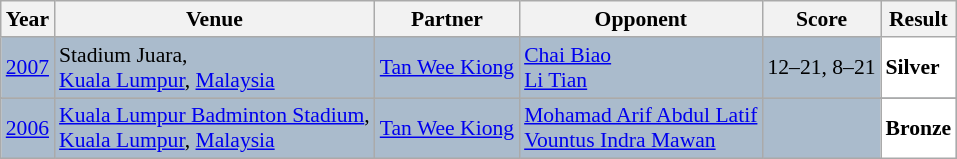<table class="sortable wikitable" style="font-size: 90%;">
<tr>
<th>Year</th>
<th>Venue</th>
<th>Partner</th>
<th>Opponent</th>
<th>Score</th>
<th>Result</th>
</tr>
<tr style="background:#AABBCC">
<td align="center"><a href='#'>2007</a></td>
<td align="left">Stadium Juara,<br><a href='#'>Kuala Lumpur</a>, <a href='#'>Malaysia</a></td>
<td align="left"> <a href='#'>Tan Wee Kiong</a></td>
<td align="left"> <a href='#'>Chai Biao</a> <br>  <a href='#'>Li Tian</a></td>
<td align="left">12–21, 8–21</td>
<td style="text-align:left; background:white"> <strong>Silver</strong></td>
</tr>
<tr>
</tr>
<tr style="background:#AABBCC">
<td align="center"><a href='#'>2006</a></td>
<td align="left"><a href='#'>Kuala Lumpur Badminton Stadium</a>,<br><a href='#'>Kuala Lumpur</a>, <a href='#'>Malaysia</a></td>
<td align="left"> <a href='#'>Tan Wee Kiong</a></td>
<td align="left"> <a href='#'>Mohamad Arif Abdul Latif</a> <br>  <a href='#'>Vountus Indra Mawan</a></td>
<td align="left"></td>
<td style="text-align:left; background:white"> <strong>Bronze</strong></td>
</tr>
</table>
